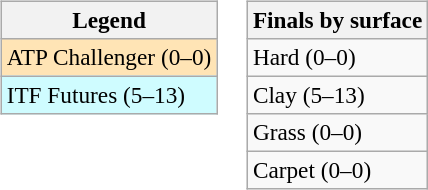<table>
<tr valign=top>
<td><br><table class=wikitable style=font-size:97%>
<tr>
<th>Legend</th>
</tr>
<tr bgcolor=moccasin>
<td>ATP Challenger (0–0)</td>
</tr>
<tr bgcolor=cffcff>
<td>ITF Futures (5–13)</td>
</tr>
</table>
</td>
<td><br><table class=wikitable style=font-size:97%>
<tr>
<th>Finals by surface</th>
</tr>
<tr>
<td>Hard (0–0)</td>
</tr>
<tr>
<td>Clay (5–13)</td>
</tr>
<tr>
<td>Grass (0–0)</td>
</tr>
<tr>
<td>Carpet (0–0)</td>
</tr>
</table>
</td>
</tr>
</table>
